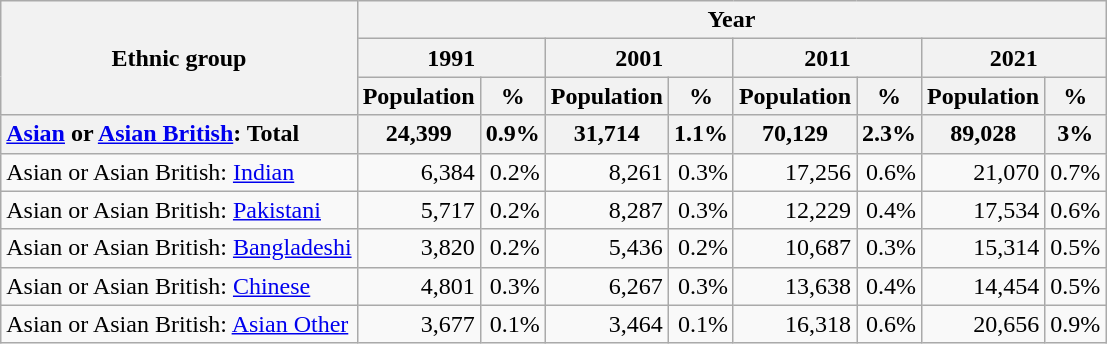<table class="wikitable sortable mw-collapsible" style="text-align:right">
<tr>
<th rowspan="3">Ethnic group</th>
<th colspan="8">Year</th>
</tr>
<tr>
<th colspan="2">1991</th>
<th colspan="2">2001</th>
<th colspan="2">2011</th>
<th colspan="2">2021</th>
</tr>
<tr>
<th>Population</th>
<th>%</th>
<th>Population</th>
<th>%</th>
<th>Population</th>
<th>%</th>
<th>Population</th>
<th>%</th>
</tr>
<tr>
<th style="text-align:left"><a href='#'>Asian</a> or <a href='#'>Asian British</a>: Total</th>
<th>24,399</th>
<th>0.9%</th>
<th>31,714</th>
<th>1.1%</th>
<th>70,129</th>
<th>2.3%</th>
<th>89,028</th>
<th>3%</th>
</tr>
<tr>
<td style="text-align:left">Asian or Asian British: <a href='#'>Indian</a></td>
<td>6,384</td>
<td>0.2%</td>
<td>8,261</td>
<td>0.3%</td>
<td>17,256</td>
<td>0.6%</td>
<td>21,070</td>
<td>0.7%</td>
</tr>
<tr>
<td style="text-align:left">Asian or Asian British: <a href='#'>Pakistani</a></td>
<td>5,717</td>
<td>0.2%</td>
<td>8,287</td>
<td>0.3%</td>
<td>12,229</td>
<td>0.4%</td>
<td>17,534</td>
<td>0.6%</td>
</tr>
<tr>
<td style="text-align:left">Asian or Asian British: <a href='#'>Bangladeshi</a></td>
<td>3,820</td>
<td>0.2%</td>
<td>5,436</td>
<td>0.2%</td>
<td>10,687</td>
<td>0.3%</td>
<td>15,314</td>
<td>0.5%</td>
</tr>
<tr>
<td style="text-align:left">Asian or Asian British: <a href='#'>Chinese</a></td>
<td>4,801</td>
<td>0.3%</td>
<td>6,267</td>
<td>0.3%</td>
<td>13,638</td>
<td>0.4%</td>
<td>14,454</td>
<td>0.5%</td>
</tr>
<tr>
<td style="text-align:left">Asian or Asian British: <a href='#'>Asian Other</a></td>
<td>3,677</td>
<td>0.1%</td>
<td>3,464</td>
<td>0.1%</td>
<td>16,318</td>
<td>0.6%</td>
<td>20,656</td>
<td>0.9%<br></td>
</tr>
</table>
